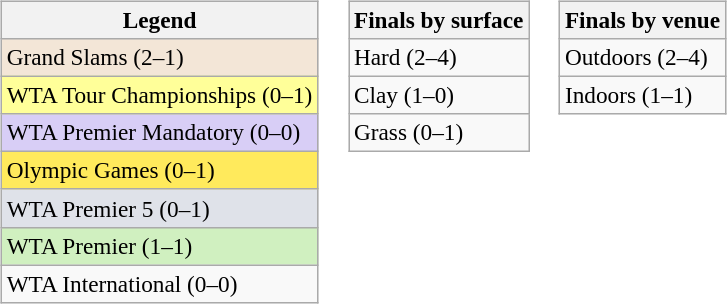<table>
<tr>
<td valign=top><br><table class=wikitable style=font-size:97%>
<tr>
<th>Legend</th>
</tr>
<tr bgcolor=#F3E6D7>
<td>Grand Slams (2–1)</td>
</tr>
<tr bgcolor=FFFF99>
<td>WTA Tour Championships (0–1)</td>
</tr>
<tr bgcolor=#D8CEF6>
<td>WTA Premier Mandatory (0–0)</td>
</tr>
<tr bgcolor=#FFEA5C>
<td>Olympic Games (0–1)</td>
</tr>
<tr bgcolor=#dfe2e9>
<td>WTA Premier 5 (0–1)</td>
</tr>
<tr bgcolor=#D0F0C0>
<td>WTA Premier (1–1)</td>
</tr>
<tr>
<td>WTA International (0–0)</td>
</tr>
</table>
</td>
<td valign=top><br><table class=wikitable style=font-size:97%>
<tr>
<th>Finals by surface</th>
</tr>
<tr>
<td>Hard (2–4)</td>
</tr>
<tr>
<td>Clay (1–0)</td>
</tr>
<tr>
<td>Grass (0–1)</td>
</tr>
</table>
</td>
<td valign=top><br><table class=wikitable style=font-size:97%>
<tr>
<th>Finals by venue</th>
</tr>
<tr>
<td>Outdoors (2–4)</td>
</tr>
<tr>
<td>Indoors (1–1)</td>
</tr>
</table>
</td>
</tr>
</table>
